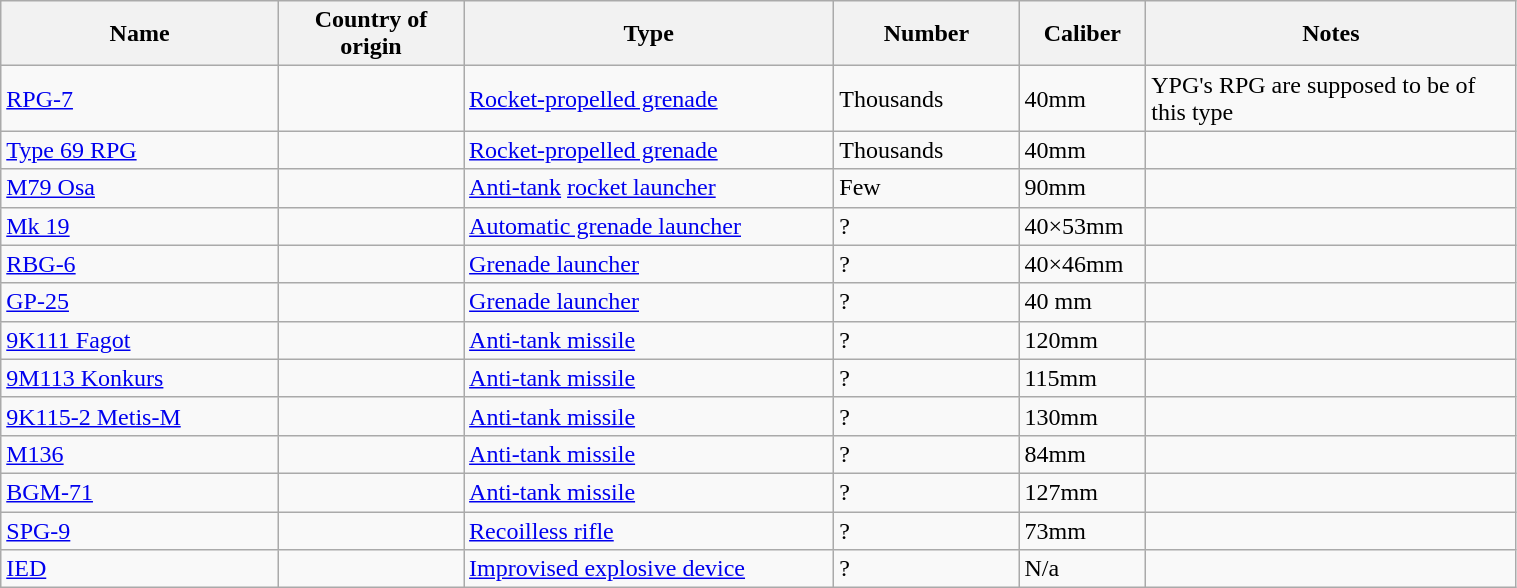<table class="wikitable sortable" style="width:80%;">
<tr>
<th style="width:15%;">Name</th>
<th style="width:10%;">Country of origin</th>
<th style="width:20%;">Type</th>
<th style="width:10%;">Number</th>
<th style="width:5%;">Caliber</th>
<th style="width:20%;">Notes</th>
</tr>
<tr>
<td><a href='#'>RPG-7</a></td>
<td></td>
<td><a href='#'>Rocket-propelled grenade</a></td>
<td>Thousands</td>
<td>40mm</td>
<td>YPG's RPG are supposed to be of this type</td>
</tr>
<tr>
<td><a href='#'>Type 69 RPG</a></td>
<td></td>
<td><a href='#'>Rocket-propelled grenade</a></td>
<td>Thousands</td>
<td>40mm</td>
<td></td>
</tr>
<tr>
<td><a href='#'>M79 Osa</a></td>
<td></td>
<td><a href='#'>Anti-tank</a> <a href='#'>rocket launcher</a></td>
<td>Few</td>
<td>90mm</td>
<td></td>
</tr>
<tr>
<td><a href='#'>Mk 19</a></td>
<td></td>
<td><a href='#'>Automatic grenade launcher</a></td>
<td>?</td>
<td>40×53mm</td>
<td></td>
</tr>
<tr>
<td><a href='#'>RBG-6</a></td>
<td></td>
<td><a href='#'>Grenade launcher</a></td>
<td>?</td>
<td>40×46mm</td>
<td></td>
</tr>
<tr>
<td><a href='#'>GP-25</a></td>
<td></td>
<td><a href='#'>Grenade launcher</a></td>
<td>?</td>
<td>40 mm</td>
<td></td>
</tr>
<tr>
<td><a href='#'>9K111 Fagot</a></td>
<td></td>
<td><a href='#'>Anti-tank missile</a></td>
<td>?</td>
<td>120mm</td>
<td></td>
</tr>
<tr>
<td><a href='#'>9M113 Konkurs</a></td>
<td></td>
<td><a href='#'>Anti-tank missile</a></td>
<td>?</td>
<td>115mm</td>
<td></td>
</tr>
<tr>
<td><a href='#'>9K115-2 Metis-M</a></td>
<td></td>
<td><a href='#'>Anti-tank missile</a></td>
<td>?</td>
<td>130mm</td>
<td></td>
</tr>
<tr>
<td><a href='#'>M136</a></td>
<td> <br> </td>
<td><a href='#'>Anti-tank missile</a></td>
<td>?</td>
<td>84mm</td>
<td></td>
</tr>
<tr>
<td><a href='#'>BGM-71</a></td>
<td></td>
<td><a href='#'>Anti-tank missile</a></td>
<td>?</td>
<td>127mm</td>
<td></td>
</tr>
<tr>
<td><a href='#'>SPG-9</a></td>
<td></td>
<td><a href='#'>Recoilless rifle</a></td>
<td>?</td>
<td>73mm</td>
<td></td>
</tr>
<tr>
<td><a href='#'>IED</a></td>
<td></td>
<td><a href='#'>Improvised explosive device</a></td>
<td>?</td>
<td>N/a</td>
<td></td>
</tr>
</table>
